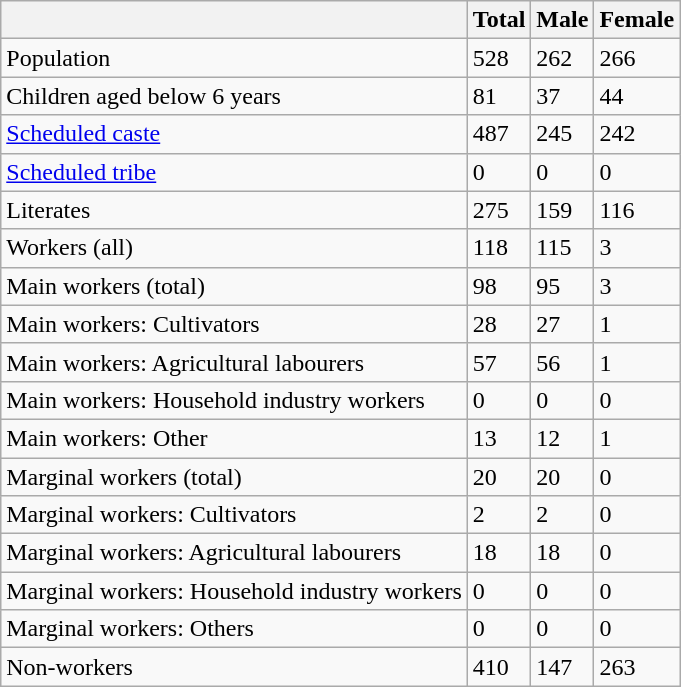<table class="wikitable sortable">
<tr>
<th></th>
<th>Total</th>
<th>Male</th>
<th>Female</th>
</tr>
<tr>
<td>Population</td>
<td>528</td>
<td>262</td>
<td>266</td>
</tr>
<tr>
<td>Children aged below 6 years</td>
<td>81</td>
<td>37</td>
<td>44</td>
</tr>
<tr>
<td><a href='#'>Scheduled caste</a></td>
<td>487</td>
<td>245</td>
<td>242</td>
</tr>
<tr>
<td><a href='#'>Scheduled tribe</a></td>
<td>0</td>
<td>0</td>
<td>0</td>
</tr>
<tr>
<td>Literates</td>
<td>275</td>
<td>159</td>
<td>116</td>
</tr>
<tr>
<td>Workers (all)</td>
<td>118</td>
<td>115</td>
<td>3</td>
</tr>
<tr>
<td>Main workers (total)</td>
<td>98</td>
<td>95</td>
<td>3</td>
</tr>
<tr>
<td>Main workers: Cultivators</td>
<td>28</td>
<td>27</td>
<td>1</td>
</tr>
<tr>
<td>Main workers: Agricultural labourers</td>
<td>57</td>
<td>56</td>
<td>1</td>
</tr>
<tr>
<td>Main workers: Household industry workers</td>
<td>0</td>
<td>0</td>
<td>0</td>
</tr>
<tr>
<td>Main workers: Other</td>
<td>13</td>
<td>12</td>
<td>1</td>
</tr>
<tr>
<td>Marginal workers (total)</td>
<td>20</td>
<td>20</td>
<td>0</td>
</tr>
<tr>
<td>Marginal workers: Cultivators</td>
<td>2</td>
<td>2</td>
<td>0</td>
</tr>
<tr>
<td>Marginal workers: Agricultural labourers</td>
<td>18</td>
<td>18</td>
<td>0</td>
</tr>
<tr>
<td>Marginal workers: Household industry workers</td>
<td>0</td>
<td>0</td>
<td>0</td>
</tr>
<tr>
<td>Marginal workers: Others</td>
<td>0</td>
<td>0</td>
<td>0</td>
</tr>
<tr>
<td>Non-workers</td>
<td>410</td>
<td>147</td>
<td>263</td>
</tr>
</table>
